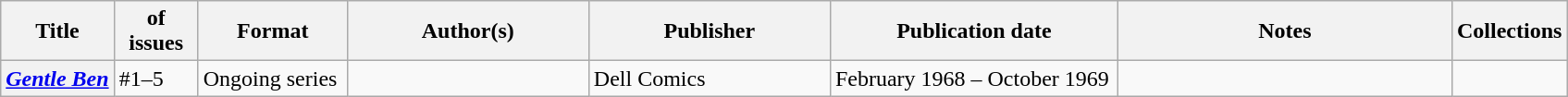<table class="wikitable">
<tr>
<th>Title</th>
<th style="width:40pt"> of issues</th>
<th style="width:75pt">Format</th>
<th style="width:125pt">Author(s)</th>
<th style="width:125pt">Publisher</th>
<th style="width:150pt">Publication date</th>
<th style="width:175pt">Notes</th>
<th>Collections</th>
</tr>
<tr>
<th><em><a href='#'>Gentle Ben</a></em></th>
<td>#1–5</td>
<td>Ongoing series</td>
<td></td>
<td>Dell Comics</td>
<td>February 1968 – October 1969</td>
<td></td>
<td></td>
</tr>
</table>
